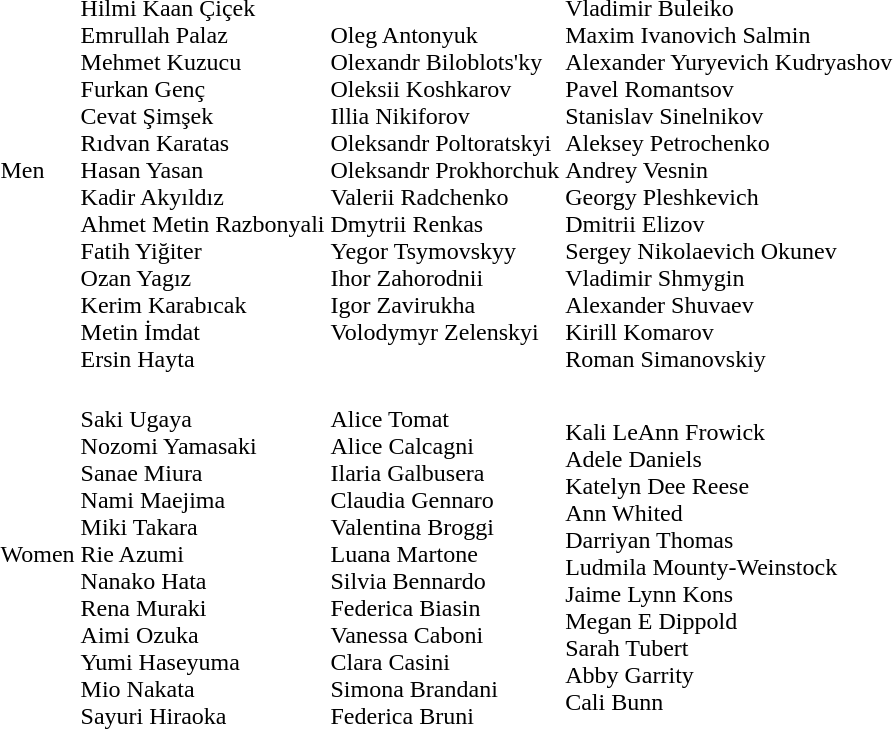<table>
<tr>
<td>Men</td>
<td><br>Hilmi Kaan Çiçek<br>Emrullah Palaz<br>Mehmet Kuzucu<br>Furkan Genç<br>Cevat Şimşek<br>Rıdvan Karatas<br>Hasan Yasan<br>Kadir Akyıldız<br>Ahmet Metin Razbonyali<br>Fatih Yiğiter<br>Ozan Yagız<br>Kerim Karabıcak<br>Metin İmdat<br>Ersin Hayta</td>
<td><br>Oleg Antonyuk<br>Olexandr Biloblots'ky<br>Oleksii Koshkarov<br>Illia Nikiforov<br>Oleksandr Poltoratskyi<br>Oleksandr Prokhorchuk<br>Valerii Radchenko<br>Dmytrii Renkas<br>Yegor Tsymovskyy<br>Ihor Zahorodnii<br>Igor Zavirukha<br>Volodymyr Zelenskyi</td>
<td><br>Vladimir Buleiko<br>Maxim Ivanovich Salmin<br>Alexander Yuryevich Kudryashov<br>Pavel Romantsov<br>Stanislav Sinelnikov<br>Aleksey Petrochenko<br>Andrey Vesnin<br>Georgy Pleshkevich<br>Dmitrii Elizov<br>Sergey Nikolaevich Okunev<br>Vladimir Shmygin<br>Alexander Shuvaev<br>Kirill Komarov<br>Roman Simanovskiy</td>
</tr>
<tr>
<td>Women</td>
<td><br>Saki Ugaya<br>Nozomi Yamasaki<br>Sanae Miura<br>Nami Maejima<br>Miki Takara<br>Rie Azumi<br>Nanako Hata<br>Rena Muraki<br>Aimi Ozuka<br>Yumi Haseyuma<br>Mio Nakata<br>Sayuri Hiraoka</td>
<td><br>Alice Tomat<br>Alice Calcagni<br>Ilaria Galbusera<br>Claudia Gennaro<br>Valentina Broggi<br>Luana Martone<br>Silvia Bennardo<br>Federica Biasin<br>Vanessa Caboni<br>Clara Casini<br>Simona Brandani<br>Federica Bruni</td>
<td><br>Kali LeAnn Frowick<br>Adele Daniels<br>Katelyn Dee Reese<br>Ann Whited<br>Darriyan Thomas<br>Ludmila Mounty-Weinstock<br>Jaime Lynn Kons<br>Megan E Dippold<br>Sarah Tubert<br>Abby Garrity<br>Cali Bunn</td>
</tr>
</table>
